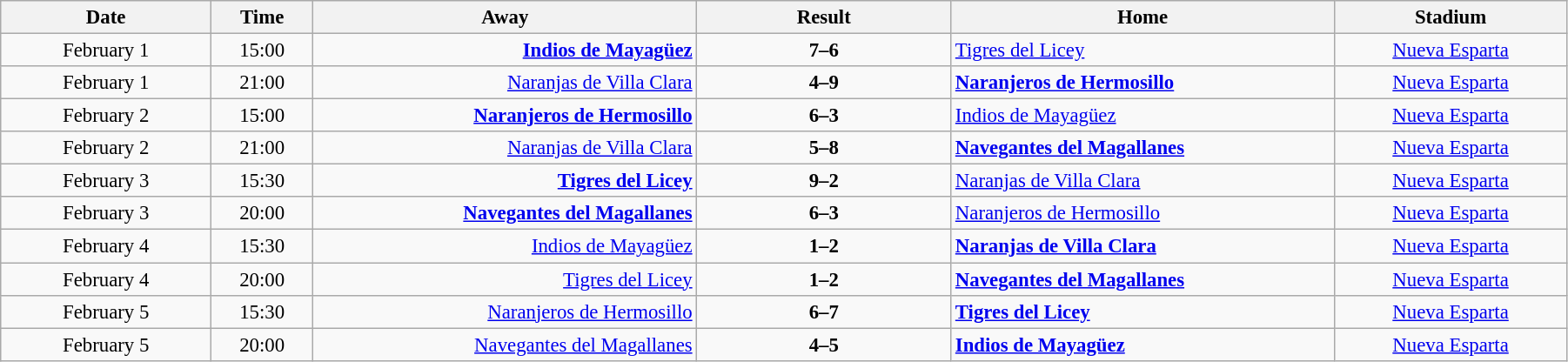<table class="wikitable" style="font-size:95%; text-align: center; width: 95%;">
<tr>
<th width="90">Date</th>
<th width="40">Time</th>
<th width="170">Away</th>
<th width="110">Result</th>
<th width="170">Home</th>
<th width="100">Stadium</th>
</tr>
<tr align=center>
<td>February 1</td>
<td>15:00</td>
<td align=right><strong><a href='#'>Indios de Mayagüez</a></strong>  </td>
<td><strong>7–6</strong></td>
<td align=left> <a href='#'>Tigres del Licey</a></td>
<td><a href='#'>Nueva Esparta</a></td>
</tr>
<tr align=center>
<td>February 1</td>
<td>21:00</td>
<td align=right><a href='#'>Naranjas de Villa Clara</a> </td>
<td><strong>4–9</strong></td>
<td align=left> <strong><a href='#'>Naranjeros de Hermosillo</a></strong></td>
<td><a href='#'>Nueva Esparta</a></td>
</tr>
<tr align=center>
<td>February 2</td>
<td>15:00</td>
<td align=right><strong><a href='#'>Naranjeros de Hermosillo</a></strong> </td>
<td><strong>6–3</strong></td>
<td align=left> <a href='#'>Indios de Mayagüez</a></td>
<td><a href='#'>Nueva Esparta</a></td>
</tr>
<tr align=center>
<td>February 2</td>
<td>21:00</td>
<td align=right><a href='#'>Naranjas de Villa Clara</a> </td>
<td><strong>5–8</strong></td>
<td align=left> <strong><a href='#'>Navegantes del Magallanes</a></strong></td>
<td><a href='#'>Nueva Esparta</a></td>
</tr>
<tr align=center>
<td>February 3</td>
<td>15:30</td>
<td align=right><strong><a href='#'>Tigres del Licey</a></strong> </td>
<td><strong>9–2</strong></td>
<td align=left> <a href='#'>Naranjas de Villa Clara</a></td>
<td><a href='#'>Nueva Esparta</a></td>
</tr>
<tr align=center>
<td>February 3</td>
<td>20:00</td>
<td align=right><strong><a href='#'>Navegantes del Magallanes</a></strong> </td>
<td><strong>6–3</strong></td>
<td align=left> <a href='#'>Naranjeros de Hermosillo</a></td>
<td><a href='#'>Nueva Esparta</a></td>
</tr>
<tr align=center>
<td>February 4</td>
<td>15:30</td>
<td align=right><a href='#'>Indios de Mayagüez</a> </td>
<td><strong>1–2</strong></td>
<td align=left> <strong><a href='#'>Naranjas de Villa Clara</a></strong></td>
<td><a href='#'>Nueva Esparta</a></td>
</tr>
<tr align=center>
<td>February 4</td>
<td>20:00</td>
<td align=right><a href='#'>Tigres del Licey</a> </td>
<td><strong>1–2</strong></td>
<td align=left> <strong><a href='#'>Navegantes del Magallanes</a></strong></td>
<td><a href='#'>Nueva Esparta</a></td>
</tr>
<tr align=center>
<td>February 5</td>
<td>15:30</td>
<td align=right><a href='#'>Naranjeros de Hermosillo</a> </td>
<td><strong>6–7</strong></td>
<td align=left> <strong><a href='#'>Tigres del Licey</a></strong></td>
<td><a href='#'>Nueva Esparta</a></td>
</tr>
<tr align=center>
<td>February 5</td>
<td>20:00</td>
<td align=right><a href='#'>Navegantes del Magallanes</a> </td>
<td><strong>4–5</strong></td>
<td align=left> <strong><a href='#'>Indios de Mayagüez</a></strong></td>
<td><a href='#'>Nueva Esparta</a></td>
</tr>
</table>
